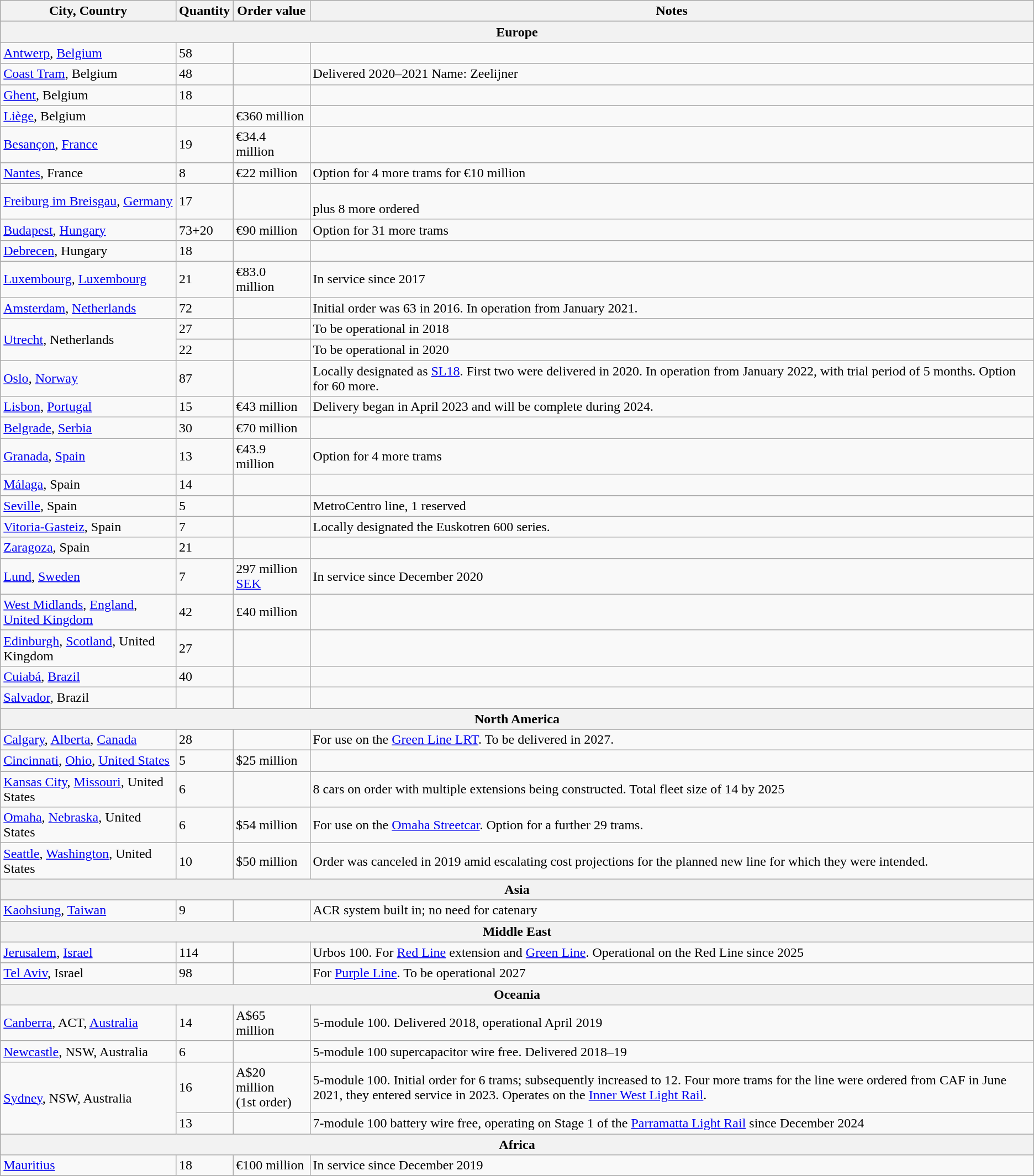<table class="wikitable">
<tr>
<th>City, Country</th>
<th>Quantity</th>
<th>Order value</th>
<th>Notes</th>
</tr>
<tr>
<th colspan="4">Europe</th>
</tr>
<tr>
<td><a href='#'>Antwerp</a>, <a href='#'>Belgium</a></td>
<td>58</td>
<td></td>
<td></td>
</tr>
<tr>
<td><a href='#'>Coast Tram</a>, Belgium</td>
<td>48</td>
<td></td>
<td>Delivered 2020–2021 Name: Zeelijner</td>
</tr>
<tr>
<td><a href='#'>Ghent</a>, Belgium</td>
<td>18</td>
<td></td>
<td></td>
</tr>
<tr>
<td><a href='#'>Liège</a>, Belgium</td>
<td></td>
<td>€360 million </td>
<td></td>
</tr>
<tr>
<td><a href='#'>Besançon</a>, <a href='#'>France</a></td>
<td>19</td>
<td>€34.4 million</td>
<td></td>
</tr>
<tr>
<td><a href='#'>Nantes</a>, France</td>
<td>8</td>
<td>€22 million</td>
<td>Option for 4 more trams for €10 million</td>
</tr>
<tr>
<td><a href='#'>Freiburg im Breisgau</a>, <a href='#'>Germany</a></td>
<td>17</td>
<td></td>
<td><br>plus 8 more ordered </td>
</tr>
<tr>
<td><a href='#'>Budapest</a>, <a href='#'>Hungary</a></td>
<td>73+20</td>
<td>€90 million</td>
<td>Option for 31 more trams</td>
</tr>
<tr>
<td><a href='#'>Debrecen</a>, Hungary</td>
<td>18</td>
<td></td>
<td></td>
</tr>
<tr>
<td><a href='#'>Luxembourg</a>, <a href='#'>Luxembourg</a></td>
<td>21</td>
<td>€83.0 million</td>
<td>In service since 2017</td>
</tr>
<tr>
<td><a href='#'>Amsterdam</a>, <a href='#'>Netherlands</a></td>
<td>72 </td>
<td></td>
<td>Initial order was 63 in 2016. In operation from January 2021.</td>
</tr>
<tr>
<td rowspan="2"><a href='#'>Utrecht</a>, Netherlands</td>
<td>27</td>
<td></td>
<td>To be operational in 2018</td>
</tr>
<tr>
<td>22</td>
<td></td>
<td>To be operational in 2020</td>
</tr>
<tr>
<td><a href='#'>Oslo</a>, <a href='#'>Norway</a></td>
<td>87</td>
<td></td>
<td>Locally designated as <a href='#'>SL18</a>. First two were delivered in 2020. In operation from January 2022, with trial period of 5 months. Option for 60 more.</td>
</tr>
<tr>
<td><a href='#'>Lisbon</a>, <a href='#'>Portugal</a></td>
<td>15</td>
<td>€43 million </td>
<td>Delivery began in April 2023 and will be complete during 2024.</td>
</tr>
<tr>
<td><a href='#'>Belgrade</a>, <a href='#'>Serbia</a></td>
<td>30</td>
<td>€70 million</td>
<td></td>
</tr>
<tr>
<td><a href='#'>Granada</a>, <a href='#'>Spain</a></td>
<td>13</td>
<td>€43.9 million</td>
<td>Option for 4 more trams</td>
</tr>
<tr>
<td><a href='#'>Málaga</a>, Spain</td>
<td>14</td>
<td></td>
<td></td>
</tr>
<tr>
<td><a href='#'>Seville</a>, Spain</td>
<td>5</td>
<td></td>
<td>MetroCentro line, 1 reserved</td>
</tr>
<tr>
<td><a href='#'>Vitoria-Gasteiz</a>, Spain</td>
<td>7</td>
<td></td>
<td>Locally designated the Euskotren 600 series.</td>
</tr>
<tr>
<td><a href='#'>Zaragoza</a>, Spain</td>
<td>21</td>
<td></td>
<td></td>
</tr>
<tr>
<td><a href='#'>Lund</a>, <a href='#'>Sweden</a></td>
<td>7</td>
<td>297 million <a href='#'>SEK</a></td>
<td>In service since December 2020</td>
</tr>
<tr>
<td><a href='#'>West Midlands</a>, <a href='#'>England</a>, <a href='#'>United Kingdom</a></td>
<td>42</td>
<td>£40 million</td>
<td></td>
</tr>
<tr>
<td><a href='#'>Edinburgh</a>, <a href='#'>Scotland</a>, United Kingdom</td>
<td>27</td>
<td></td>
<td></td>
</tr>
<tr>
<td><a href='#'>Cuiabá</a>, <a href='#'>Brazil</a></td>
<td>40</td>
<td></td>
<td></td>
</tr>
<tr>
<td><a href='#'>Salvador</a>, Brazil</td>
<td></td>
<td></td>
<td></td>
</tr>
<tr>
<th colspan="4">North America</th>
</tr>
<tr>
</tr>
<tr>
<td><a href='#'>Calgary</a>, <a href='#'>Alberta</a>, <a href='#'>Canada</a></td>
<td>28</td>
<td></td>
<td>For use on the <a href='#'>Green Line LRT</a>. To be delivered in 2027.</td>
</tr>
<tr>
<td><a href='#'>Cincinnati</a>, <a href='#'>Ohio</a>, <a href='#'>United States</a></td>
<td>5</td>
<td>$25 million</td>
<td></td>
</tr>
<tr>
<td><a href='#'>Kansas City</a>, <a href='#'>Missouri</a>, United States</td>
<td>6</td>
<td></td>
<td>8 cars on order with multiple extensions being constructed. Total fleet size of 14 by 2025</td>
</tr>
<tr>
<td><a href='#'>Omaha</a>, <a href='#'>Nebraska</a>, United States</td>
<td>6</td>
<td>$54 million</td>
<td>For use on the <a href='#'>Omaha Streetcar</a>. Option for a further 29 trams.</td>
</tr>
<tr>
<td><a href='#'>Seattle</a>, <a href='#'>Washington</a>, United States</td>
<td>10</td>
<td>$50 million</td>
<td> Order was canceled in 2019 amid escalating cost projections for the planned new line for which they were intended.</td>
</tr>
<tr>
<th colspan="4">Asia</th>
</tr>
<tr>
<td><a href='#'>Kaohsiung</a>, <a href='#'>Taiwan</a></td>
<td>9</td>
<td></td>
<td>ACR system built in; no need for catenary</td>
</tr>
<tr>
<th colspan="4">Middle East</th>
</tr>
<tr>
<td><a href='#'>Jerusalem</a>, <a href='#'>Israel</a></td>
<td>114</td>
<td></td>
<td>Urbos 100. For <a href='#'>Red Line</a> extension and <a href='#'>Green Line</a>. Operational on the Red Line since 2025</td>
</tr>
<tr>
<td><a href='#'>Tel Aviv</a>, Israel</td>
<td>98</td>
<td></td>
<td>For <a href='#'>Purple Line</a>. To be operational 2027</td>
</tr>
<tr>
<th colspan="4">Oceania</th>
</tr>
<tr>
<td><a href='#'>Canberra</a>, ACT, <a href='#'>Australia</a></td>
<td>14</td>
<td>A$65 million</td>
<td>5-module 100. Delivered 2018, operational April 2019</td>
</tr>
<tr>
<td><a href='#'>Newcastle</a>, NSW, Australia</td>
<td>6</td>
<td></td>
<td>5-module 100 supercapacitor wire free. Delivered 2018–19</td>
</tr>
<tr>
<td rowspan="2"><a href='#'>Sydney</a>, NSW, Australia</td>
<td>16</td>
<td>A$20 million<br>(1st order)</td>
<td>5-module 100. Initial order for 6 trams; subsequently increased to 12. Four more trams for the line were ordered from CAF in June 2021, they entered service in 2023. Operates on the <a href='#'>Inner West Light Rail</a>.</td>
</tr>
<tr>
<td>13</td>
<td></td>
<td>7-module 100 battery wire free, operating on Stage 1 of the <a href='#'>Parramatta Light Rail</a> since December 2024</td>
</tr>
<tr>
<th colspan="5">Africa</th>
</tr>
<tr>
<td><a href='#'>Mauritius</a></td>
<td>18</td>
<td>€100 million</td>
<td>In service since December 2019</td>
</tr>
</table>
